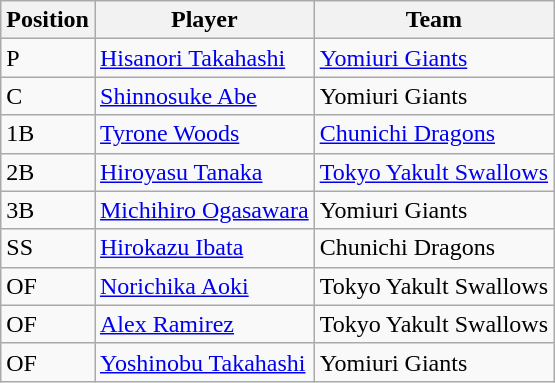<table class="wikitable">
<tr>
<th>Position</th>
<th>Player</th>
<th>Team</th>
</tr>
<tr>
<td>P</td>
<td><a href='#'>Hisanori Takahashi</a></td>
<td><a href='#'>Yomiuri Giants</a></td>
</tr>
<tr>
<td>C</td>
<td><a href='#'>Shinnosuke Abe</a></td>
<td>Yomiuri Giants</td>
</tr>
<tr>
<td>1B</td>
<td><a href='#'>Tyrone Woods</a></td>
<td><a href='#'>Chunichi Dragons</a></td>
</tr>
<tr>
<td>2B</td>
<td><a href='#'>Hiroyasu Tanaka</a></td>
<td><a href='#'>Tokyo Yakult Swallows</a></td>
</tr>
<tr>
<td>3B</td>
<td><a href='#'>Michihiro Ogasawara</a></td>
<td>Yomiuri Giants</td>
</tr>
<tr>
<td>SS</td>
<td><a href='#'>Hirokazu Ibata</a></td>
<td>Chunichi Dragons</td>
</tr>
<tr>
<td>OF</td>
<td><a href='#'>Norichika Aoki</a></td>
<td>Tokyo Yakult Swallows</td>
</tr>
<tr>
<td>OF</td>
<td><a href='#'>Alex Ramirez</a></td>
<td>Tokyo Yakult Swallows</td>
</tr>
<tr>
<td>OF</td>
<td><a href='#'>Yoshinobu Takahashi</a></td>
<td>Yomiuri Giants</td>
</tr>
</table>
